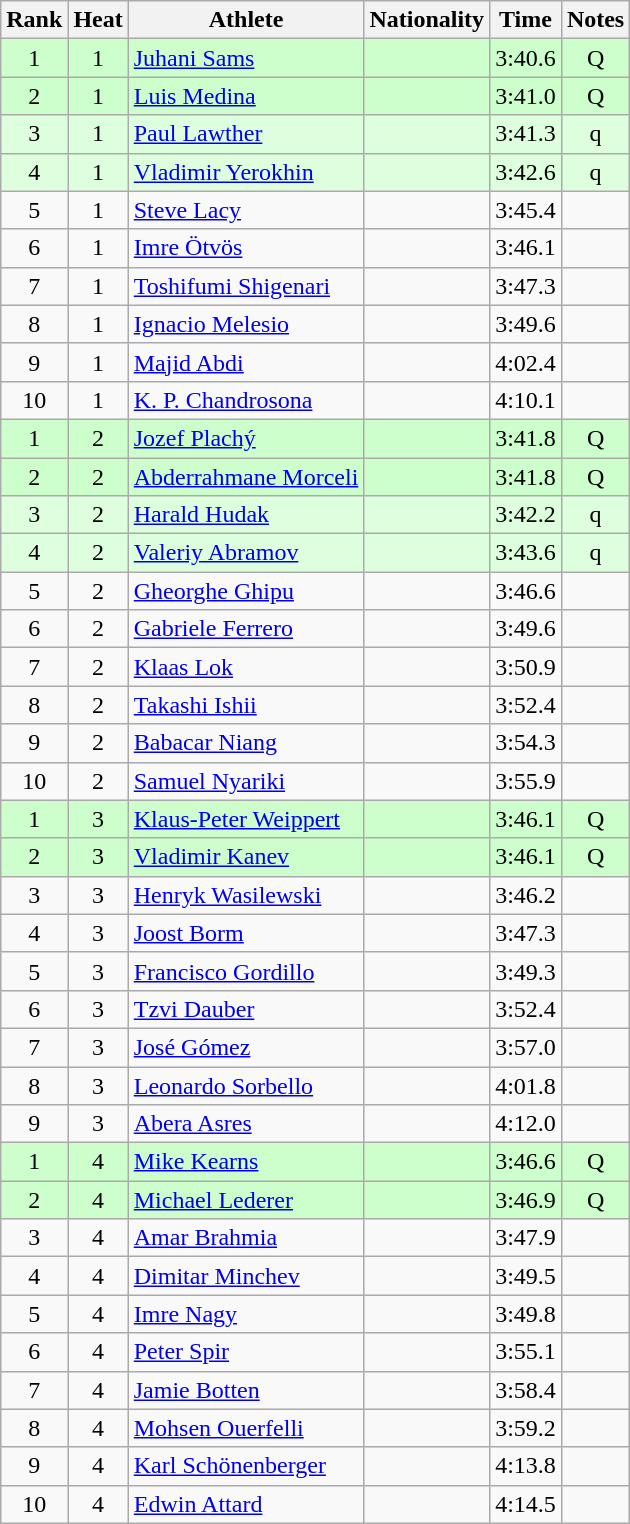<table class="wikitable sortable" style="text-align:center">
<tr>
<th>Rank</th>
<th>Heat</th>
<th>Athlete</th>
<th>Nationality</th>
<th>Time</th>
<th>Notes</th>
</tr>
<tr bgcolor=ccffcc>
<td>1</td>
<td>1</td>
<td align=left><a href='#'>Juhani Sams</a></td>
<td align=left></td>
<td>3:40.6</td>
<td>Q</td>
</tr>
<tr bgcolor=ccffcc>
<td>2</td>
<td>1</td>
<td align=left><a href='#'>Luis Medina</a></td>
<td align=left></td>
<td>3:41.0</td>
<td>Q</td>
</tr>
<tr bgcolor=ddffdd>
<td>3</td>
<td>1</td>
<td align=left><a href='#'>Paul Lawther</a></td>
<td align=left></td>
<td>3:41.3</td>
<td>q</td>
</tr>
<tr bgcolor=ddffdd>
<td>4</td>
<td>1</td>
<td align=left><a href='#'>Vladimir Yerokhin</a></td>
<td align=left></td>
<td>3:42.6</td>
<td>q</td>
</tr>
<tr>
<td>5</td>
<td>1</td>
<td align=left><a href='#'>Steve Lacy</a></td>
<td align=left></td>
<td>3:45.4</td>
<td></td>
</tr>
<tr>
<td>6</td>
<td>1</td>
<td align=left><a href='#'>Imre Ötvös</a></td>
<td align=left></td>
<td>3:46.1</td>
<td></td>
</tr>
<tr>
<td>7</td>
<td>1</td>
<td align=left><a href='#'>Toshifumi Shigenari</a></td>
<td align=left></td>
<td>3:47.3</td>
<td></td>
</tr>
<tr>
<td>8</td>
<td>1</td>
<td align=left><a href='#'>Ignacio Melesio</a></td>
<td align=left></td>
<td>3:49.6</td>
<td></td>
</tr>
<tr>
<td>9</td>
<td>1</td>
<td align=left><a href='#'>Majid Abdi</a></td>
<td align=left></td>
<td>4:02.4</td>
<td></td>
</tr>
<tr>
<td>10</td>
<td>1</td>
<td align=left><a href='#'>K. P. Chandrosona</a></td>
<td align=left></td>
<td>4:10.1</td>
<td></td>
</tr>
<tr bgcolor=ccffcc>
<td>1</td>
<td>2</td>
<td align=left><a href='#'>Jozef Plachý</a></td>
<td align=left></td>
<td>3:41.8</td>
<td>Q</td>
</tr>
<tr bgcolor=ccffcc>
<td>2</td>
<td>2</td>
<td align=left><a href='#'>Abderrahmane Morceli</a></td>
<td align=left></td>
<td>3:41.8</td>
<td>Q</td>
</tr>
<tr bgcolor=ddffdd>
<td>3</td>
<td>2</td>
<td align=left><a href='#'>Harald Hudak</a></td>
<td align=left></td>
<td>3:42.2</td>
<td>q</td>
</tr>
<tr bgcolor=ddffdd>
<td>4</td>
<td>2</td>
<td align=left><a href='#'>Valeriy Abramov</a></td>
<td align=left></td>
<td>3:43.6</td>
<td>q</td>
</tr>
<tr>
<td>5</td>
<td>2</td>
<td align=left><a href='#'>Gheorghe Ghipu</a></td>
<td align=left></td>
<td>3:46.6</td>
<td></td>
</tr>
<tr>
<td>6</td>
<td>2</td>
<td align=left><a href='#'>Gabriele Ferrero</a></td>
<td align=left></td>
<td>3:49.6</td>
<td></td>
</tr>
<tr>
<td>7</td>
<td>2</td>
<td align=left><a href='#'>Klaas Lok</a></td>
<td align=left></td>
<td>3:50.9</td>
<td></td>
</tr>
<tr>
<td>8</td>
<td>2</td>
<td align=left><a href='#'>Takashi Ishii</a></td>
<td align=left></td>
<td>3:52.4</td>
<td></td>
</tr>
<tr>
<td>9</td>
<td>2</td>
<td align=left><a href='#'>Babacar Niang</a></td>
<td align=left></td>
<td>3:54.3</td>
<td></td>
</tr>
<tr>
<td>10</td>
<td>2</td>
<td align=left><a href='#'>Samuel Nyariki</a></td>
<td align=left></td>
<td>3:55.9</td>
<td></td>
</tr>
<tr bgcolor=ccffcc>
<td>1</td>
<td>3</td>
<td align=left><a href='#'>Klaus-Peter Weippert</a></td>
<td align=left></td>
<td>3:46.1</td>
<td>Q</td>
</tr>
<tr bgcolor=ccffcc>
<td>2</td>
<td>3</td>
<td align=left><a href='#'>Vladimir Kanev</a></td>
<td align=left></td>
<td>3:46.1</td>
<td>Q</td>
</tr>
<tr>
<td>3</td>
<td>3</td>
<td align=left><a href='#'>Henryk Wasilewski</a></td>
<td align=left></td>
<td>3:46.2</td>
<td></td>
</tr>
<tr>
<td>4</td>
<td>3</td>
<td align=left><a href='#'>Joost Borm</a></td>
<td align=left></td>
<td>3:47.3</td>
<td></td>
</tr>
<tr>
<td>5</td>
<td>3</td>
<td align=left><a href='#'>Francisco Gordillo</a></td>
<td align=left></td>
<td>3:49.3</td>
<td></td>
</tr>
<tr>
<td>6</td>
<td>3</td>
<td align=left><a href='#'>Tzvi Dauber</a></td>
<td align=left></td>
<td>3:52.4</td>
<td></td>
</tr>
<tr>
<td>7</td>
<td>3</td>
<td align=left><a href='#'>José Gómez</a></td>
<td align=left></td>
<td>3:57.0</td>
<td></td>
</tr>
<tr>
<td>8</td>
<td>3</td>
<td align=left><a href='#'>Leonardo Sorbello</a></td>
<td align=left></td>
<td>4:01.8</td>
<td></td>
</tr>
<tr>
<td>9</td>
<td>3</td>
<td align=left><a href='#'>Abera Asres</a></td>
<td align=left></td>
<td>4:12.0</td>
<td></td>
</tr>
<tr bgcolor=ccffcc>
<td>1</td>
<td>4</td>
<td align=left><a href='#'>Mike Kearns</a></td>
<td align=left></td>
<td>3:46.6</td>
<td>Q</td>
</tr>
<tr bgcolor=ccffcc>
<td>2</td>
<td>4</td>
<td align=left><a href='#'>Michael Lederer</a></td>
<td align=left></td>
<td>3:46.9</td>
<td>Q</td>
</tr>
<tr>
<td>3</td>
<td>4</td>
<td align=left><a href='#'>Amar Brahmia</a></td>
<td align=left></td>
<td>3:47.9</td>
<td></td>
</tr>
<tr>
<td>4</td>
<td>4</td>
<td align=left><a href='#'>Dimitar Minchev</a></td>
<td align=left></td>
<td>3:49.5</td>
<td></td>
</tr>
<tr>
<td>5</td>
<td>4</td>
<td align=left><a href='#'>Imre Nagy</a></td>
<td align=left></td>
<td>3:49.8</td>
<td></td>
</tr>
<tr>
<td>6</td>
<td>4</td>
<td align=left><a href='#'>Peter Spir</a></td>
<td align=left></td>
<td>3:55.1</td>
<td></td>
</tr>
<tr>
<td>7</td>
<td>4</td>
<td align=left><a href='#'>Jamie Botten</a></td>
<td align=left></td>
<td>3:58.4</td>
<td></td>
</tr>
<tr>
<td>8</td>
<td>4</td>
<td align=left><a href='#'>Mohsen Ouerfelli</a></td>
<td align=left></td>
<td>3:59.2</td>
<td></td>
</tr>
<tr>
<td>9</td>
<td>4</td>
<td align=left><a href='#'>Karl Schönenberger</a></td>
<td align=left></td>
<td>4:13.8</td>
<td></td>
</tr>
<tr>
<td>10</td>
<td>4</td>
<td align=left><a href='#'>Edwin Attard</a></td>
<td align=left></td>
<td>4:14.5</td>
<td></td>
</tr>
</table>
